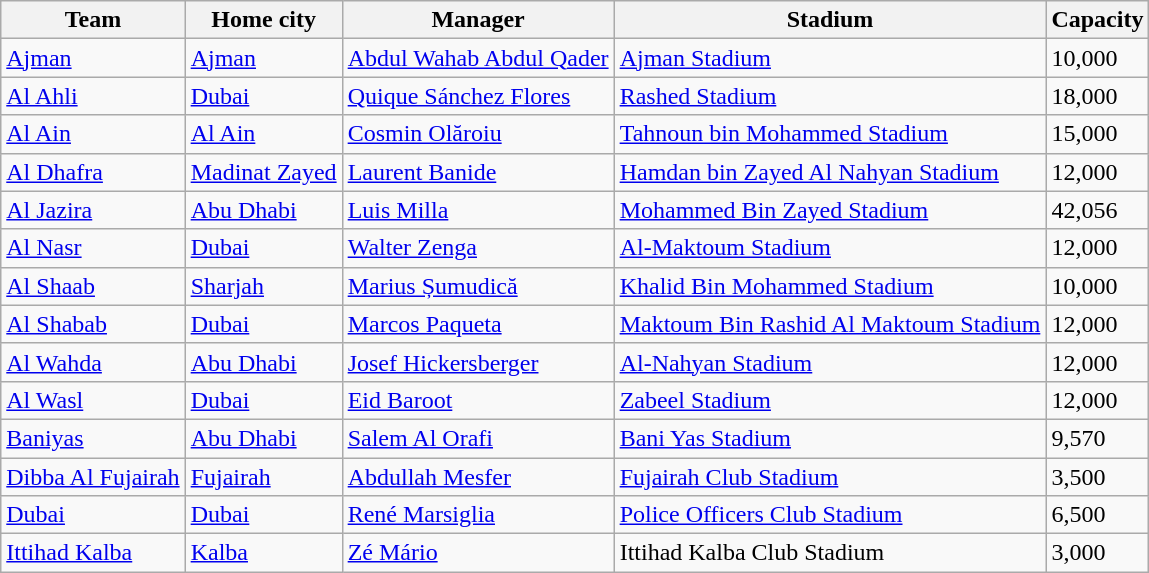<table class="wikitable sortable">
<tr>
<th>Team</th>
<th>Home city</th>
<th>Manager</th>
<th>Stadium</th>
<th>Capacity</th>
</tr>
<tr>
<td><a href='#'>Ajman</a></td>
<td><a href='#'>Ajman</a></td>
<td> <a href='#'>Abdul Wahab Abdul Qader</a></td>
<td><a href='#'>Ajman Stadium</a></td>
<td>10,000</td>
</tr>
<tr>
<td><a href='#'>Al Ahli</a></td>
<td><a href='#'>Dubai</a></td>
<td> <a href='#'>Quique Sánchez Flores</a></td>
<td><a href='#'>Rashed Stadium</a></td>
<td>18,000</td>
</tr>
<tr>
<td><a href='#'>Al Ain</a></td>
<td><a href='#'>Al Ain</a></td>
<td> <a href='#'>Cosmin Olăroiu</a></td>
<td><a href='#'>Tahnoun bin Mohammed Stadium</a></td>
<td>15,000</td>
</tr>
<tr>
<td><a href='#'>Al Dhafra</a></td>
<td><a href='#'>Madinat Zayed</a></td>
<td> <a href='#'>Laurent Banide</a></td>
<td><a href='#'>Hamdan bin Zayed Al Nahyan Stadium</a></td>
<td>12,000</td>
</tr>
<tr>
<td><a href='#'>Al Jazira</a></td>
<td><a href='#'>Abu Dhabi</a></td>
<td> <a href='#'>Luis Milla</a></td>
<td><a href='#'>Mohammed Bin Zayed Stadium</a></td>
<td>42,056</td>
</tr>
<tr>
<td><a href='#'>Al Nasr</a></td>
<td><a href='#'>Dubai</a></td>
<td> <a href='#'>Walter Zenga</a></td>
<td><a href='#'>Al-Maktoum Stadium</a></td>
<td>12,000</td>
</tr>
<tr>
<td><a href='#'>Al Shaab</a></td>
<td><a href='#'>Sharjah</a></td>
<td> <a href='#'>Marius Șumudică</a></td>
<td><a href='#'>Khalid Bin Mohammed Stadium</a></td>
<td>10,000</td>
</tr>
<tr>
<td><a href='#'>Al Shabab</a></td>
<td><a href='#'>Dubai</a></td>
<td> <a href='#'>Marcos Paqueta</a></td>
<td><a href='#'>Maktoum Bin Rashid Al Maktoum Stadium</a></td>
<td>12,000</td>
</tr>
<tr>
<td><a href='#'>Al Wahda</a></td>
<td><a href='#'>Abu Dhabi</a></td>
<td> <a href='#'>Josef Hickersberger</a></td>
<td><a href='#'>Al-Nahyan Stadium</a></td>
<td>12,000</td>
</tr>
<tr>
<td><a href='#'>Al Wasl</a></td>
<td><a href='#'>Dubai</a></td>
<td> <a href='#'>Eid Baroot</a></td>
<td><a href='#'>Zabeel Stadium</a></td>
<td>12,000</td>
</tr>
<tr>
<td><a href='#'>Baniyas</a></td>
<td><a href='#'>Abu Dhabi</a></td>
<td> <a href='#'>Salem Al Orafi</a></td>
<td><a href='#'>Bani Yas Stadium</a></td>
<td>9,570</td>
</tr>
<tr>
<td><a href='#'>Dibba Al Fujairah</a></td>
<td><a href='#'>Fujairah</a></td>
<td> <a href='#'>Abdullah Mesfer</a></td>
<td><a href='#'>Fujairah Club Stadium</a></td>
<td>3,500</td>
</tr>
<tr>
<td><a href='#'>Dubai</a></td>
<td><a href='#'>Dubai</a></td>
<td> <a href='#'>René Marsiglia</a></td>
<td><a href='#'>Police Officers Club Stadium</a></td>
<td>6,500</td>
</tr>
<tr>
<td><a href='#'>Ittihad Kalba</a></td>
<td><a href='#'>Kalba</a></td>
<td> <a href='#'>Zé Mário</a></td>
<td>Ittihad Kalba Club Stadium</td>
<td>3,000</td>
</tr>
</table>
